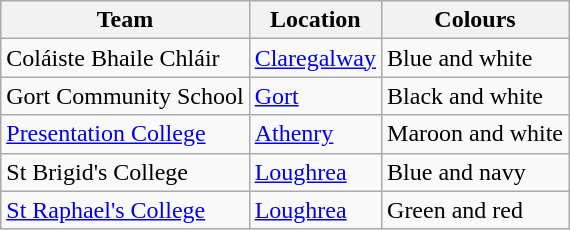<table class="wikitable sortable">
<tr>
<th>Team</th>
<th>Location</th>
<th>Colours</th>
</tr>
<tr>
<td>Coláiste Bhaile Chláir</td>
<td><a href='#'>Claregalway</a></td>
<td>Blue and white</td>
</tr>
<tr>
<td>Gort Community School</td>
<td><a href='#'>Gort</a></td>
<td>Black and white</td>
</tr>
<tr>
<td><a href='#'>Presentation College</a></td>
<td><a href='#'>Athenry</a></td>
<td>Maroon and white</td>
</tr>
<tr>
<td>St Brigid's College</td>
<td><a href='#'>Loughrea</a></td>
<td>Blue and navy</td>
</tr>
<tr>
<td><a href='#'>St Raphael's College</a></td>
<td><a href='#'>Loughrea</a></td>
<td>Green and red</td>
</tr>
</table>
